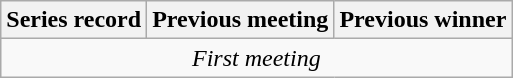<table class="wikitable">
<tr align="center">
<th>Series record</th>
<th>Previous meeting</th>
<th>Previous winner</th>
</tr>
<tr align="center">
<td colspan=3><em>First meeting</em></td>
</tr>
</table>
